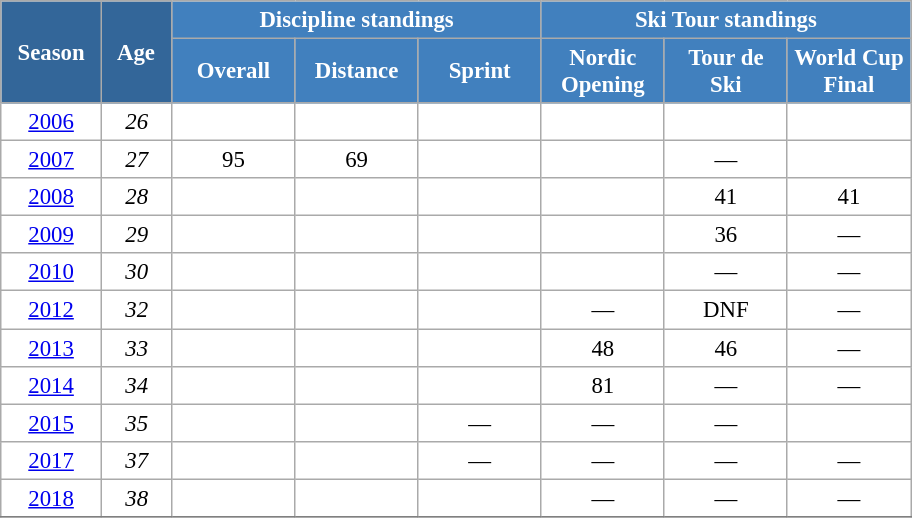<table class="wikitable" style="font-size:95%; text-align:center; border:grey solid 1px; border-collapse:collapse; background:#ffffff;">
<tr>
<th style="background-color:#369; color:white; width:60px;" rowspan="2"> Season </th>
<th style="background-color:#369; color:white; width:40px;" rowspan="2"> Age </th>
<th style="background-color:#4180be; color:white;" colspan="3">Discipline standings</th>
<th style="background-color:#4180be; color:white;" colspan="3">Ski Tour standings</th>
</tr>
<tr>
<th style="background-color:#4180be; color:white; width:75px;">Overall</th>
<th style="background-color:#4180be; color:white; width:75px;">Distance</th>
<th style="background-color:#4180be; color:white; width:75px;">Sprint</th>
<th style="background-color:#4180be; color:white; width:75px;">Nordic<br>Opening</th>
<th style="background-color:#4180be; color:white; width:75px;">Tour de<br>Ski</th>
<th style="background-color:#4180be; color:white; width:75px;">World Cup<br>Final</th>
</tr>
<tr>
<td><a href='#'>2006</a></td>
<td><em>26</em></td>
<td></td>
<td></td>
<td></td>
<td></td>
<td></td>
<td></td>
</tr>
<tr>
<td><a href='#'>2007</a></td>
<td><em>27</em></td>
<td>95</td>
<td>69</td>
<td></td>
<td></td>
<td>—</td>
<td></td>
</tr>
<tr>
<td><a href='#'>2008</a></td>
<td><em>28</em></td>
<td></td>
<td></td>
<td></td>
<td></td>
<td>41</td>
<td>41</td>
</tr>
<tr>
<td><a href='#'>2009</a></td>
<td><em>29</em></td>
<td></td>
<td></td>
<td></td>
<td></td>
<td>36</td>
<td>—</td>
</tr>
<tr>
<td><a href='#'>2010</a></td>
<td><em>30</em></td>
<td></td>
<td></td>
<td></td>
<td></td>
<td>—</td>
<td>—</td>
</tr>
<tr>
<td><a href='#'>2012</a></td>
<td><em>32</em></td>
<td></td>
<td></td>
<td></td>
<td>—</td>
<td>DNF</td>
<td>—</td>
</tr>
<tr>
<td><a href='#'>2013</a></td>
<td><em>33</em></td>
<td></td>
<td></td>
<td></td>
<td>48</td>
<td>46</td>
<td>—</td>
</tr>
<tr>
<td><a href='#'>2014</a></td>
<td><em>34</em></td>
<td></td>
<td></td>
<td></td>
<td>81</td>
<td>—</td>
<td>—</td>
</tr>
<tr>
<td><a href='#'>2015</a></td>
<td><em>35</em></td>
<td></td>
<td></td>
<td>—</td>
<td>—</td>
<td>—</td>
<td></td>
</tr>
<tr>
<td><a href='#'>2017</a></td>
<td><em>37</em></td>
<td></td>
<td></td>
<td>—</td>
<td>—</td>
<td>—</td>
<td>—</td>
</tr>
<tr>
<td><a href='#'>2018</a></td>
<td><em>38</em></td>
<td></td>
<td></td>
<td></td>
<td>—</td>
<td>—</td>
<td>—</td>
</tr>
<tr>
</tr>
</table>
